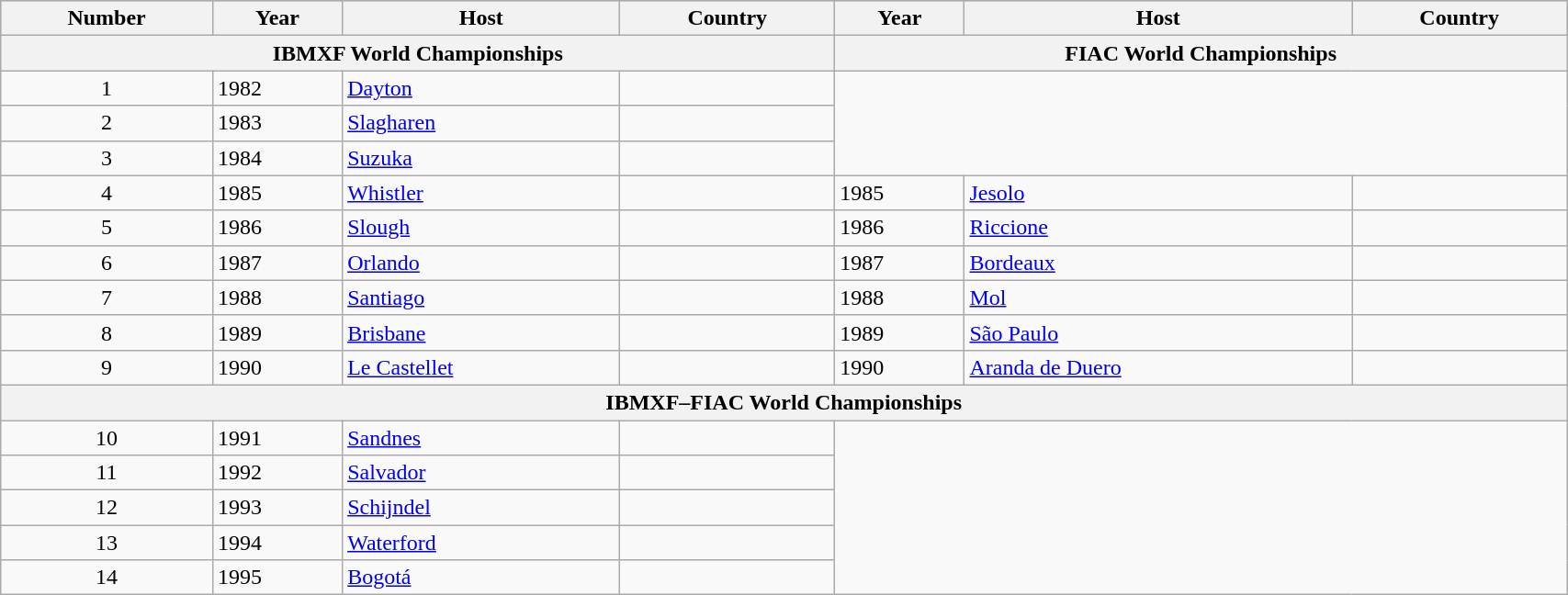<table class="wikitable" width="90%">
<tr bgcolor="lightsteelblue">
<th align=center>Number</th>
<th align=center>Year</th>
<th align=center>Host</th>
<th align=center>Country</th>
<th align=center>Year</th>
<th align=center>Host</th>
<th align=center>Country</th>
</tr>
<tr>
<th colspan=4>IBMXF World Championships</th>
<th colspan=3>FIAC World Championships</th>
</tr>
<tr>
<td align=center>1</td>
<td>1982</td>
<td><a href='#'>Dayton</a></td>
<td></td>
<td rowspan=3 colspan=3></td>
</tr>
<tr>
<td align=center>2</td>
<td>1983</td>
<td><a href='#'>Slagharen</a></td>
<td></td>
</tr>
<tr>
<td align=center>3</td>
<td>1984</td>
<td><a href='#'>Suzuka</a></td>
<td></td>
</tr>
<tr>
<td align=center>4</td>
<td>1985</td>
<td><a href='#'>Whistler</a></td>
<td></td>
<td>1985</td>
<td><a href='#'>Jesolo</a></td>
<td></td>
</tr>
<tr>
<td align=center>5</td>
<td>1986</td>
<td><a href='#'>Slough</a></td>
<td></td>
<td>1986</td>
<td><a href='#'>Riccione</a></td>
<td></td>
</tr>
<tr>
<td align=center>6</td>
<td>1987</td>
<td><a href='#'>Orlando</a></td>
<td></td>
<td>1987</td>
<td><a href='#'>Bordeaux</a></td>
<td></td>
</tr>
<tr>
<td align=center>7</td>
<td>1988</td>
<td><a href='#'>Santiago</a></td>
<td></td>
<td>1988</td>
<td><a href='#'>Mol</a></td>
<td></td>
</tr>
<tr>
<td align=center>8</td>
<td>1989</td>
<td><a href='#'>Brisbane</a></td>
<td></td>
<td>1989</td>
<td><a href='#'>São Paulo</a></td>
<td></td>
</tr>
<tr>
<td align=center>9</td>
<td>1990</td>
<td><a href='#'>Le Castellet</a></td>
<td></td>
<td>1990</td>
<td><a href='#'>Aranda de Duero</a></td>
<td></td>
</tr>
<tr>
<th colspan=7>IBMXF–FIAC World Championships</th>
</tr>
<tr>
<td align=center>10</td>
<td>1991</td>
<td><a href='#'>Sandnes</a></td>
<td></td>
<td rowspan=5 colspan=3></td>
</tr>
<tr>
<td align=center>11</td>
<td>1992</td>
<td><a href='#'>Salvador</a></td>
<td></td>
</tr>
<tr>
<td align=center>12</td>
<td>1993</td>
<td><a href='#'>Schijndel</a></td>
<td></td>
</tr>
<tr>
<td align=center>13</td>
<td>1994</td>
<td><a href='#'>Waterford</a></td>
<td></td>
</tr>
<tr>
<td align=center>14</td>
<td>1995</td>
<td><a href='#'>Bogotá</a></td>
<td></td>
</tr>
</table>
